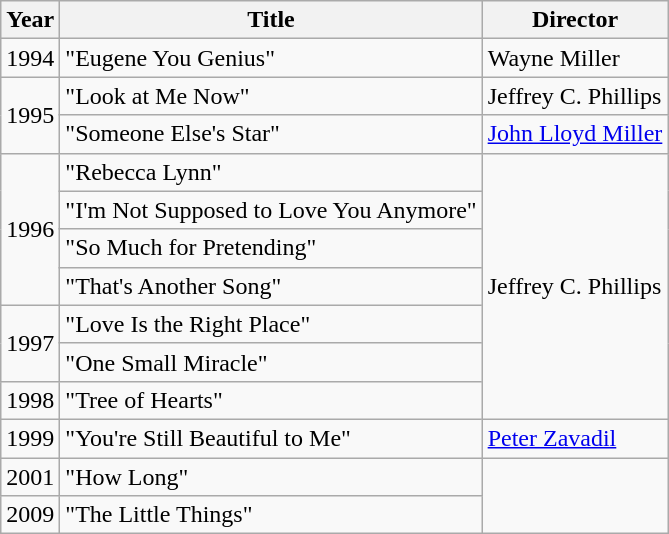<table class="wikitable">
<tr>
<th>Year</th>
<th>Title</th>
<th>Director</th>
</tr>
<tr>
<td>1994</td>
<td>"Eugene You Genius"</td>
<td>Wayne Miller</td>
</tr>
<tr>
<td rowspan="2">1995</td>
<td>"Look at Me Now"</td>
<td>Jeffrey C. Phillips</td>
</tr>
<tr>
<td>"Someone Else's Star"</td>
<td><a href='#'>John Lloyd Miller</a></td>
</tr>
<tr>
<td rowspan="4">1996</td>
<td>"Rebecca Lynn"</td>
<td rowspan="7">Jeffrey C. Phillips</td>
</tr>
<tr>
<td>"I'm Not Supposed to Love You Anymore"</td>
</tr>
<tr>
<td>"So Much for Pretending"</td>
</tr>
<tr>
<td>"That's Another Song"</td>
</tr>
<tr>
<td rowspan="2">1997</td>
<td>"Love Is the Right Place"</td>
</tr>
<tr>
<td>"One Small Miracle"</td>
</tr>
<tr>
<td>1998</td>
<td>"Tree of Hearts"</td>
</tr>
<tr>
<td>1999</td>
<td>"You're Still Beautiful to Me"</td>
<td><a href='#'>Peter Zavadil</a></td>
</tr>
<tr>
<td>2001</td>
<td>"How Long"</td>
</tr>
<tr>
<td>2009</td>
<td>"The Little Things"</td>
</tr>
</table>
